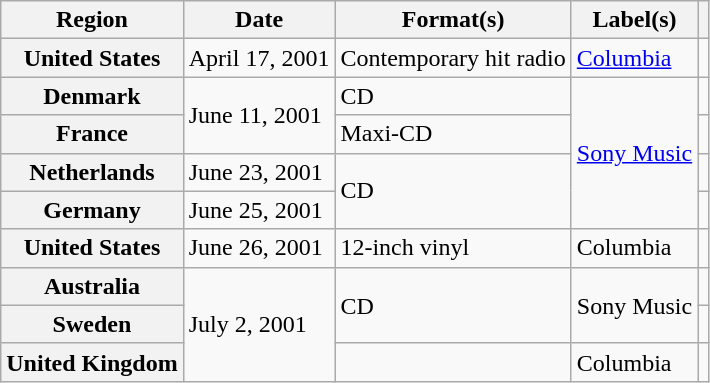<table class="wikitable plainrowheaders">
<tr>
<th scope="col">Region</th>
<th scope="col">Date</th>
<th scope="col">Format(s)</th>
<th scope="col">Label(s)</th>
<th scope="col"></th>
</tr>
<tr>
<th scope="row">United States</th>
<td>April 17, 2001</td>
<td>Contemporary hit radio</td>
<td><a href='#'>Columbia</a></td>
<td align="center"></td>
</tr>
<tr>
<th scope="row">Denmark</th>
<td rowspan="2">June 11, 2001</td>
<td>CD</td>
<td rowspan="4"><a href='#'>Sony Music</a></td>
<td align="center"></td>
</tr>
<tr>
<th scope="row">France</th>
<td>Maxi-CD</td>
<td align="center"></td>
</tr>
<tr>
<th scope="row">Netherlands</th>
<td>June 23, 2001</td>
<td rowspan="2">CD</td>
<td align="center"></td>
</tr>
<tr>
<th scope="row">Germany</th>
<td>June 25, 2001</td>
<td align="center"></td>
</tr>
<tr>
<th scope="row">United States</th>
<td>June 26, 2001</td>
<td>12-inch vinyl</td>
<td>Columbia</td>
<td align="center"></td>
</tr>
<tr>
<th scope="row">Australia</th>
<td rowspan="3">July 2, 2001</td>
<td rowspan="2">CD</td>
<td rowspan="2">Sony Music</td>
<td align="center"></td>
</tr>
<tr>
<th scope="row">Sweden</th>
<td align="center"></td>
</tr>
<tr>
<th scope="row">United Kingdom</th>
<td></td>
<td>Columbia</td>
<td align="center"></td>
</tr>
</table>
